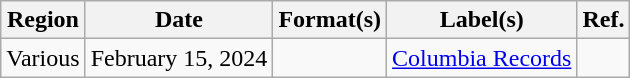<table class="wikitable">
<tr>
<th>Region</th>
<th>Date</th>
<th>Format(s)</th>
<th>Label(s)</th>
<th>Ref.</th>
</tr>
<tr>
<td>Various</td>
<td>February 15, 2024</td>
<td></td>
<td><a href='#'>Columbia Records</a></td>
<td></td>
</tr>
</table>
